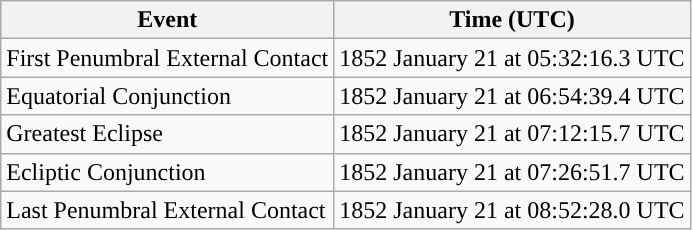<table class="wikitable">
<tr>
<th>Event</th>
<th>Time (UTC)</th>
</tr>
<tr>
<td>First Penumbral External Contact</td>
<td>1852 January 21 at 05:32:16.3 UTC</td>
</tr>
<tr>
<td>Equatorial Conjunction</td>
<td>1852 January 21 at 06:54:39.4 UTC</td>
</tr>
<tr>
<td>Greatest Eclipse</td>
<td>1852 January 21 at 07:12:15.7 UTC</td>
</tr>
<tr>
<td>Ecliptic Conjunction</td>
<td>1852 January 21 at 07:26:51.7 UTC</td>
</tr>
<tr>
<td>Last Penumbral External Contact</td>
<td>1852 January 21 at 08:52:28.0 UTC</td>
</tr>
</table>
